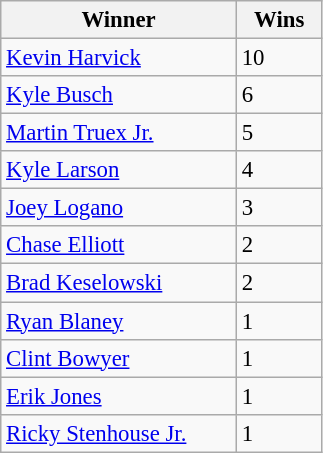<table class="wikitable" style="font-size:95%">
<tr>
<th style="width:150px;">Winner</th>
<th style="width:50px;">Wins</th>
</tr>
<tr>
<td><a href='#'>Kevin Harvick</a></td>
<td>10</td>
</tr>
<tr>
<td><a href='#'>Kyle Busch</a></td>
<td>6</td>
</tr>
<tr>
<td><a href='#'>Martin Truex Jr.</a></td>
<td>5</td>
</tr>
<tr>
<td><a href='#'>Kyle Larson</a></td>
<td>4</td>
</tr>
<tr>
<td><a href='#'>Joey Logano</a></td>
<td>3</td>
</tr>
<tr>
<td><a href='#'>Chase Elliott</a></td>
<td>2</td>
</tr>
<tr>
<td><a href='#'>Brad Keselowski</a></td>
<td>2</td>
</tr>
<tr>
<td><a href='#'>Ryan Blaney</a></td>
<td>1</td>
</tr>
<tr>
<td><a href='#'>Clint Bowyer</a></td>
<td>1</td>
</tr>
<tr>
<td><a href='#'>Erik Jones</a></td>
<td>1</td>
</tr>
<tr>
<td><a href='#'>Ricky Stenhouse Jr.</a></td>
<td>1</td>
</tr>
</table>
